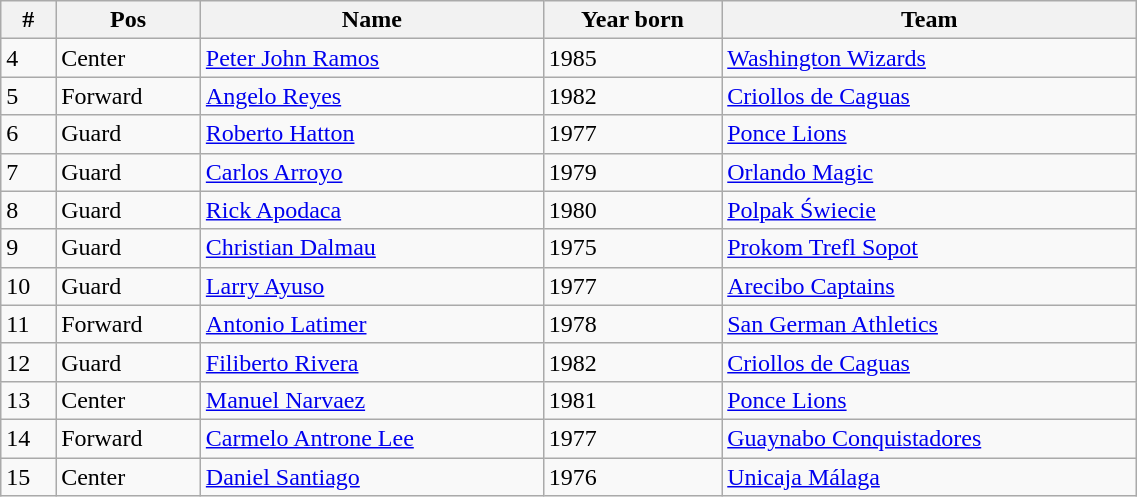<table class="wikitable" width=60%>
<tr>
<th>#</th>
<th>Pos</th>
<th>Name</th>
<th>Year born</th>
<th>Team</th>
</tr>
<tr>
<td>4</td>
<td>Center</td>
<td><a href='#'>Peter John Ramos</a></td>
<td>1985</td>
<td> <a href='#'>Washington Wizards</a></td>
</tr>
<tr>
<td>5</td>
<td>Forward</td>
<td><a href='#'>Angelo Reyes</a></td>
<td>1982</td>
<td> <a href='#'>Criollos de Caguas</a></td>
</tr>
<tr>
<td>6</td>
<td>Guard</td>
<td><a href='#'>Roberto Hatton</a></td>
<td>1977</td>
<td> <a href='#'>Ponce Lions</a></td>
</tr>
<tr>
<td>7</td>
<td>Guard</td>
<td><a href='#'>Carlos Arroyo</a></td>
<td>1979</td>
<td> <a href='#'>Orlando Magic</a></td>
</tr>
<tr>
<td>8</td>
<td>Guard</td>
<td><a href='#'>Rick Apodaca</a></td>
<td>1980</td>
<td> <a href='#'>Polpak Świecie</a></td>
</tr>
<tr>
<td>9</td>
<td>Guard</td>
<td><a href='#'>Christian Dalmau</a></td>
<td>1975</td>
<td> <a href='#'>Prokom Trefl Sopot</a></td>
</tr>
<tr>
<td>10</td>
<td>Guard</td>
<td><a href='#'>Larry Ayuso</a></td>
<td>1977</td>
<td> <a href='#'>Arecibo Captains</a></td>
</tr>
<tr>
<td>11</td>
<td>Forward</td>
<td><a href='#'>Antonio Latimer</a></td>
<td>1978</td>
<td> <a href='#'>San German Athletics</a></td>
</tr>
<tr>
<td>12</td>
<td>Guard</td>
<td><a href='#'>Filiberto Rivera</a></td>
<td>1982</td>
<td> <a href='#'>Criollos de Caguas</a></td>
</tr>
<tr>
<td>13</td>
<td>Center</td>
<td><a href='#'>Manuel Narvaez</a></td>
<td>1981</td>
<td> <a href='#'>Ponce Lions</a></td>
</tr>
<tr>
<td>14</td>
<td>Forward</td>
<td><a href='#'>Carmelo Antrone Lee</a></td>
<td>1977</td>
<td> <a href='#'>Guaynabo Conquistadores</a></td>
</tr>
<tr>
<td>15</td>
<td>Center</td>
<td><a href='#'>Daniel Santiago</a></td>
<td>1976</td>
<td> <a href='#'>Unicaja Málaga</a></td>
</tr>
</table>
